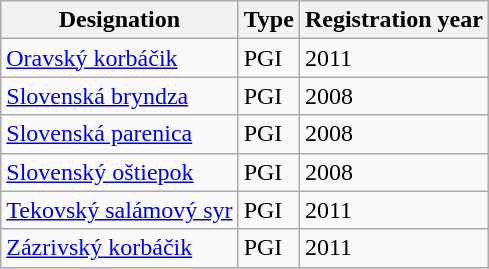<table class="wikitable">
<tr>
<th>Designation</th>
<th>Type</th>
<th>Registration year</th>
</tr>
<tr>
<td><a href='#'>Oravský korbáčik</a></td>
<td>PGI</td>
<td>2011</td>
</tr>
<tr>
<td><a href='#'>Slovenská bryndza</a></td>
<td>PGI</td>
<td>2008</td>
</tr>
<tr>
<td><a href='#'>Slovenská parenica</a></td>
<td>PGI</td>
<td>2008</td>
</tr>
<tr>
<td><a href='#'>Slovenský oštiepok</a></td>
<td>PGI</td>
<td>2008</td>
</tr>
<tr>
<td><a href='#'>Tekovský salámový syr</a></td>
<td>PGI</td>
<td>2011</td>
</tr>
<tr>
<td><a href='#'>Zázrivský korbáčik</a></td>
<td>PGI</td>
<td>2011</td>
</tr>
</table>
